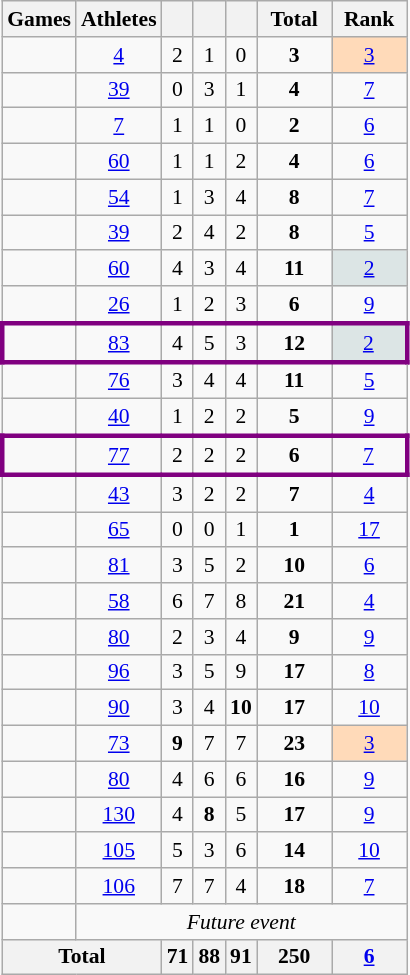<table class="wikitable" style="text-align:center; font-size:90%;">
<tr>
<th>Games</th>
<th>Athletes</th>
<th width:3em; font-weight:bold;"></th>
<th width:3em; font-weight:bold;"></th>
<th width:3em; font-weight:bold;"></th>
<th style="width:3em; font-weight:bold;">Total</th>
<th style="width:3em; font-weight:bold;">Rank</th>
</tr>
<tr>
<td align=left></td>
<td><a href='#'>4</a></td>
<td>2</td>
<td>1</td>
<td>0</td>
<td><strong>3</strong></td>
<td bgcolor=ffdab9><a href='#'>3</a></td>
</tr>
<tr>
<td align=left></td>
<td><a href='#'>39</a></td>
<td>0</td>
<td>3</td>
<td>1</td>
<td><strong>4</strong></td>
<td><a href='#'>7</a></td>
</tr>
<tr>
<td align=left></td>
<td><a href='#'>7</a></td>
<td>1</td>
<td>1</td>
<td>0</td>
<td><strong>2</strong></td>
<td><a href='#'>6</a></td>
</tr>
<tr>
<td align=left></td>
<td><a href='#'>60</a></td>
<td>1</td>
<td>1</td>
<td>2</td>
<td><strong>4</strong></td>
<td><a href='#'>6</a></td>
</tr>
<tr>
<td align=left></td>
<td><a href='#'>54</a></td>
<td>1</td>
<td>3</td>
<td>4</td>
<td><strong>8</strong></td>
<td><a href='#'>7</a></td>
</tr>
<tr>
<td align=left></td>
<td><a href='#'>39</a></td>
<td>2</td>
<td>4</td>
<td>2</td>
<td><strong>8</strong></td>
<td><a href='#'>5</a></td>
</tr>
<tr>
<td align=left></td>
<td><a href='#'>60</a></td>
<td>4</td>
<td>3</td>
<td>4</td>
<td><strong>11</strong></td>
<td bgcolor=DCE5E5><a href='#'>2</a></td>
</tr>
<tr>
<td align=left></td>
<td><a href='#'>26</a></td>
<td>1</td>
<td>2</td>
<td>3</td>
<td><strong>6</strong></td>
<td><a href='#'>9</a></td>
</tr>
<tr style="border: 3px solid purple">
<td align=left></td>
<td><a href='#'>83</a></td>
<td>4</td>
<td>5</td>
<td>3</td>
<td><strong>12</strong></td>
<td bgcolor=DCE5E5><a href='#'>2</a></td>
</tr>
<tr>
<td align=left></td>
<td><a href='#'>76</a></td>
<td>3</td>
<td>4</td>
<td>4</td>
<td><strong>11</strong></td>
<td><a href='#'>5</a></td>
</tr>
<tr>
<td align=left></td>
<td><a href='#'>40</a></td>
<td>1</td>
<td>2</td>
<td>2</td>
<td><strong>5</strong></td>
<td><a href='#'>9</a></td>
</tr>
<tr style="border: 3px solid purple">
<td align=left></td>
<td><a href='#'>77</a></td>
<td>2</td>
<td>2</td>
<td>2</td>
<td><strong>6</strong></td>
<td><a href='#'>7</a></td>
</tr>
<tr>
<td align=left></td>
<td><a href='#'>43</a></td>
<td>3</td>
<td>2</td>
<td>2</td>
<td><strong>7</strong></td>
<td><a href='#'>4</a></td>
</tr>
<tr>
<td align=left></td>
<td><a href='#'>65</a></td>
<td>0</td>
<td>0</td>
<td>1</td>
<td><strong>1</strong></td>
<td><a href='#'>17</a></td>
</tr>
<tr>
<td align=left></td>
<td><a href='#'>81</a></td>
<td>3</td>
<td>5</td>
<td>2</td>
<td><strong>10</strong></td>
<td><a href='#'>6</a></td>
</tr>
<tr>
<td align=left></td>
<td><a href='#'>58</a></td>
<td>6</td>
<td>7</td>
<td>8</td>
<td><strong>21</strong></td>
<td><a href='#'>4</a></td>
</tr>
<tr>
<td align=left></td>
<td><a href='#'>80</a></td>
<td>2</td>
<td>3</td>
<td>4</td>
<td><strong>9</strong></td>
<td><a href='#'>9</a></td>
</tr>
<tr>
<td align=left></td>
<td><a href='#'>96</a></td>
<td>3</td>
<td>5</td>
<td>9</td>
<td><strong>17</strong></td>
<td><a href='#'>8</a></td>
</tr>
<tr>
<td align=left></td>
<td><a href='#'>90</a></td>
<td>3</td>
<td>4</td>
<td><strong>10</strong></td>
<td><strong>17</strong></td>
<td><a href='#'>10</a></td>
</tr>
<tr>
<td align=left></td>
<td><a href='#'>73</a></td>
<td><strong>9</strong></td>
<td>7</td>
<td>7</td>
<td><strong>23</strong></td>
<td bgcolor=ffdab9><a href='#'>3</a></td>
</tr>
<tr>
<td align=left></td>
<td><a href='#'>80</a></td>
<td>4</td>
<td>6</td>
<td>6</td>
<td><strong>16</strong></td>
<td><a href='#'>9</a></td>
</tr>
<tr>
<td align=left></td>
<td><a href='#'>130</a></td>
<td>4</td>
<td><strong>8</strong></td>
<td>5</td>
<td><strong>17</strong></td>
<td><a href='#'>9</a></td>
</tr>
<tr>
<td align=left></td>
<td><a href='#'>105</a></td>
<td>5</td>
<td>3</td>
<td>6</td>
<td><strong>14</strong></td>
<td><a href='#'>10</a></td>
</tr>
<tr>
<td align=left></td>
<td><a href='#'>106</a></td>
<td>7</td>
<td>7</td>
<td>4</td>
<td><strong>18</strong></td>
<td><a href='#'>7</a></td>
</tr>
<tr>
<td align=left></td>
<td colspan=6><em>Future event</em></td>
</tr>
<tr>
<th colspan=2>Total</th>
<th>71</th>
<th>88</th>
<th>91</th>
<th>250</th>
<th><a href='#'>6</a></th>
</tr>
</table>
